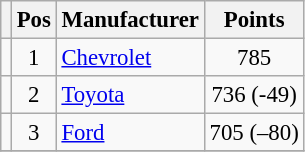<table class="wikitable" style="font-size: 95%;">
<tr>
<th></th>
<th>Pos</th>
<th>Manufacturer</th>
<th>Points</th>
</tr>
<tr>
<td align="left"></td>
<td style="text-align:center;">1</td>
<td><a href='#'>Chevrolet</a></td>
<td style="text-align:center;">785</td>
</tr>
<tr>
<td align="left"></td>
<td style="text-align:center;">2</td>
<td><a href='#'>Toyota</a></td>
<td style="text-align:center;">736 (-49)</td>
</tr>
<tr>
<td align="left"></td>
<td style="text-align:center;">3</td>
<td><a href='#'>Ford</a></td>
<td style="text-align:center;">705 (–80)</td>
</tr>
<tr class="sortbottom">
</tr>
</table>
